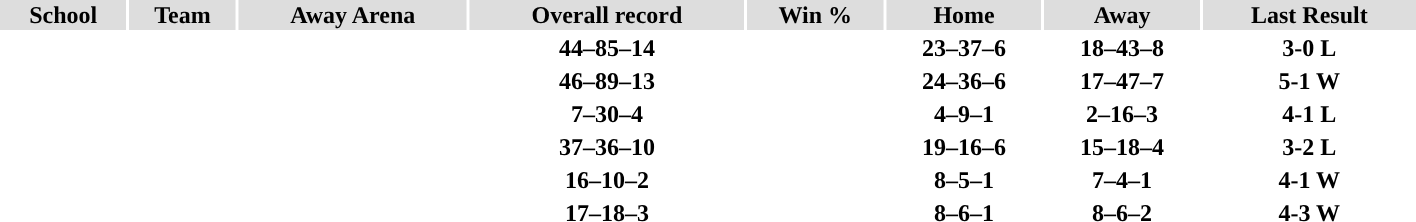<table width="75%">
<tr align="center"  bgcolor="#dddddd">
<th>School</th>
<th>Team</th>
<th>Away Arena</th>
<th>Overall record</th>
<th>Win %</th>
<th>Home</th>
<th>Away</th>
<th>Last Result</th>
</tr>
<tr align="center">
<td><strong><a href='#'></a></strong></td>
<td><strong><a href='#'></a></strong></td>
<td><strong><a href='#'></a> </strong></td>
<td><strong>44–85–14</strong></td>
<td><strong></strong></td>
<td><strong>23–37–6</strong></td>
<td><strong>18–43–8</strong></td>
<td><strong>3-0 L</strong></td>
</tr>
<tr align="center">
<td><strong><a href='#'></a></strong></td>
<td><strong><a href='#'></a></strong></td>
<td><strong><a href='#'></a> </strong></td>
<td><strong>46–89–13</strong></td>
<td><strong></strong></td>
<td><strong>24–36–6</strong></td>
<td><strong>17–47–7</strong></td>
<td><strong>5-1 W</strong></td>
</tr>
<tr align="center">
<td><strong><a href='#'></a></strong></td>
<td><strong><a href='#'></a></strong></td>
<td><strong><a href='#'></a> </strong></td>
<td><strong>7–30–4</strong></td>
<td><strong></strong></td>
<td><strong>4–9–1</strong></td>
<td><strong>2–16–3</strong></td>
<td><strong>4-1 L</strong></td>
</tr>
<tr align="center">
<td><strong><a href='#'></a></strong></td>
<td><strong><a href='#'></a></strong></td>
<td><strong><a href='#'></a> </strong></td>
<td><strong>37–36–10</strong></td>
<td><strong></strong></td>
<td><strong>19–16–6</strong></td>
<td><strong>15–18–4</strong></td>
<td><strong>3-2 L</strong></td>
</tr>
<tr align="center">
<td><strong><a href='#'></a></strong></td>
<td><strong><a href='#'></a></strong></td>
<td><strong><a href='#'></a></strong></td>
<td><strong>16–10–2</strong></td>
<td><strong></strong></td>
<td><strong>8–5–1</strong></td>
<td><strong>7–4–1</strong></td>
<td><strong>4-1 W</strong></td>
</tr>
<tr align="center">
<td><strong><a href='#'></a></strong></td>
<td><strong><a href='#'></a></strong></td>
<td><strong><a href='#'></a></strong></td>
<td><strong>17–18–3</strong></td>
<td><strong></strong></td>
<td><strong>8–6–1</strong></td>
<td><strong>8–6–2</strong></td>
<td><strong>4-3 W</strong></td>
</tr>
</table>
